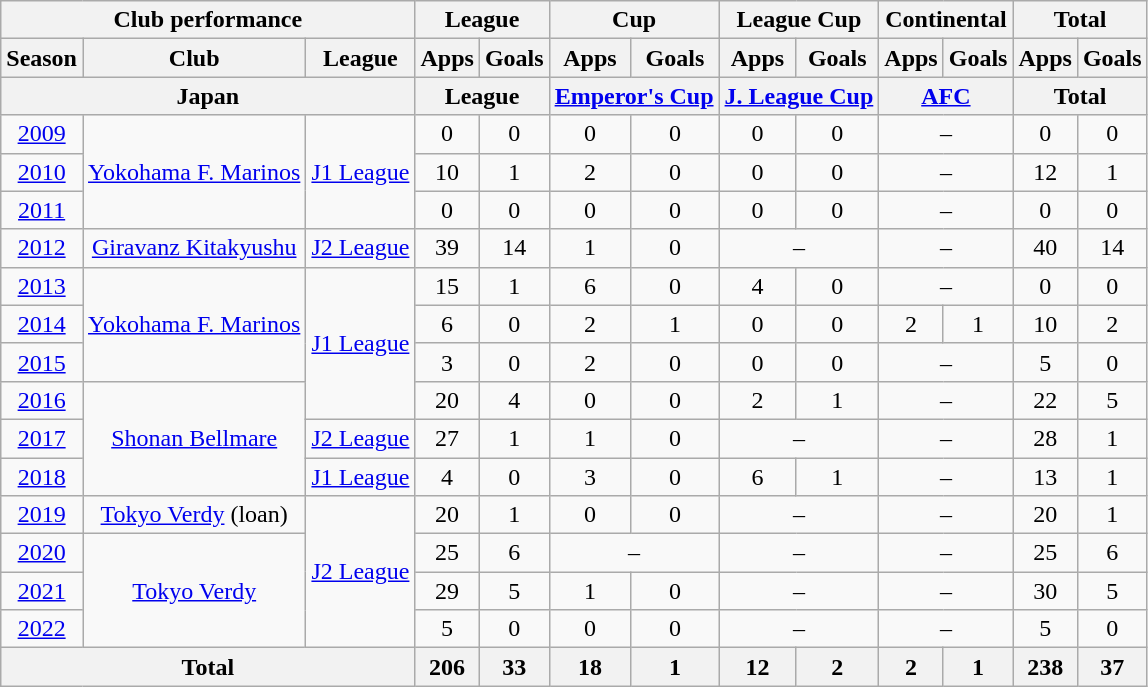<table class="wikitable" style="text-align:center;">
<tr>
<th colspan=3>Club performance</th>
<th colspan=2>League</th>
<th colspan=2>Cup</th>
<th colspan=2>League Cup</th>
<th colspan=2>Continental</th>
<th colspan=2>Total</th>
</tr>
<tr>
<th>Season</th>
<th>Club</th>
<th>League</th>
<th>Apps</th>
<th>Goals</th>
<th>Apps</th>
<th>Goals</th>
<th>Apps</th>
<th>Goals</th>
<th>Apps</th>
<th>Goals</th>
<th>Apps</th>
<th>Goals</th>
</tr>
<tr>
<th colspan=3>Japan</th>
<th colspan=2>League</th>
<th colspan=2><a href='#'>Emperor's Cup</a></th>
<th colspan=2><a href='#'>J. League Cup</a></th>
<th colspan=2><a href='#'>AFC</a></th>
<th colspan=2>Total</th>
</tr>
<tr colspan="2"|->
<td><a href='#'>2009</a></td>
<td rowspan="3"><a href='#'>Yokohama F. Marinos</a></td>
<td rowspan="3"><a href='#'>J1 League</a></td>
<td>0</td>
<td>0</td>
<td>0</td>
<td>0</td>
<td>0</td>
<td>0</td>
<td colspan="2">–</td>
<td>0</td>
<td>0</td>
</tr>
<tr>
<td><a href='#'>2010</a></td>
<td>10</td>
<td>1</td>
<td>2</td>
<td>0</td>
<td>0</td>
<td>0</td>
<td colspan="2">–</td>
<td>12</td>
<td>1</td>
</tr>
<tr>
<td><a href='#'>2011</a></td>
<td>0</td>
<td>0</td>
<td>0</td>
<td>0</td>
<td>0</td>
<td>0</td>
<td colspan="2">–</td>
<td>0</td>
<td>0</td>
</tr>
<tr>
<td><a href='#'>2012</a></td>
<td><a href='#'>Giravanz Kitakyushu</a></td>
<td><a href='#'>J2 League</a></td>
<td>39</td>
<td>14</td>
<td>1</td>
<td>0</td>
<td colspan="2">–</td>
<td colspan="2">–</td>
<td>40</td>
<td>14</td>
</tr>
<tr>
<td><a href='#'>2013</a></td>
<td rowspan="3"><a href='#'>Yokohama F. Marinos</a></td>
<td rowspan="4"><a href='#'>J1 League</a></td>
<td>15</td>
<td>1</td>
<td>6</td>
<td>0</td>
<td>4</td>
<td>0</td>
<td colspan="2">–</td>
<td>0</td>
<td>0</td>
</tr>
<tr>
<td><a href='#'>2014</a></td>
<td>6</td>
<td>0</td>
<td>2</td>
<td>1</td>
<td>0</td>
<td>0</td>
<td>2</td>
<td>1</td>
<td>10</td>
<td>2</td>
</tr>
<tr>
<td><a href='#'>2015</a></td>
<td>3</td>
<td>0</td>
<td>2</td>
<td>0</td>
<td>0</td>
<td>0</td>
<td colspan="2">–</td>
<td>5</td>
<td>0</td>
</tr>
<tr>
<td><a href='#'>2016</a></td>
<td rowspan="3"><a href='#'>Shonan Bellmare</a></td>
<td>20</td>
<td>4</td>
<td>0</td>
<td>0</td>
<td>2</td>
<td>1</td>
<td colspan="2">–</td>
<td>22</td>
<td>5</td>
</tr>
<tr>
<td><a href='#'>2017</a></td>
<td><a href='#'>J2 League</a></td>
<td>27</td>
<td>1</td>
<td>1</td>
<td>0</td>
<td colspan="2">–</td>
<td colspan="2">–</td>
<td>28</td>
<td>1</td>
</tr>
<tr>
<td><a href='#'>2018</a></td>
<td><a href='#'>J1 League</a></td>
<td>4</td>
<td>0</td>
<td>3</td>
<td>0</td>
<td>6</td>
<td>1</td>
<td colspan="2">–</td>
<td>13</td>
<td>1</td>
</tr>
<tr>
<td><a href='#'>2019</a></td>
<td><a href='#'>Tokyo Verdy</a> (loan)</td>
<td rowspan="4"><a href='#'>J2 League</a></td>
<td>20</td>
<td>1</td>
<td>0</td>
<td>0</td>
<td colspan="2">–</td>
<td colspan="2">–</td>
<td>20</td>
<td>1</td>
</tr>
<tr>
<td><a href='#'>2020</a></td>
<td rowspan="3"><a href='#'>Tokyo Verdy</a></td>
<td>25</td>
<td>6</td>
<td colspan="2">–</td>
<td colspan="2">–</td>
<td colspan="2">–</td>
<td>25</td>
<td>6</td>
</tr>
<tr>
<td><a href='#'>2021</a></td>
<td>29</td>
<td>5</td>
<td>1</td>
<td>0</td>
<td colspan="2">–</td>
<td colspan="2">–</td>
<td>30</td>
<td>5</td>
</tr>
<tr>
<td><a href='#'>2022</a></td>
<td>5</td>
<td>0</td>
<td>0</td>
<td>0</td>
<td colspan="2">–</td>
<td colspan="2">–</td>
<td>5</td>
<td>0</td>
</tr>
<tr>
<th colspan="3">Total</th>
<th>206</th>
<th>33</th>
<th>18</th>
<th>1</th>
<th>12</th>
<th>2</th>
<th>2</th>
<th>1</th>
<th>238</th>
<th>37</th>
</tr>
</table>
